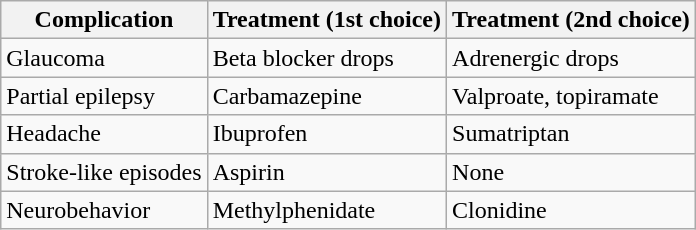<table class="wikitable">
<tr>
<th>Complication</th>
<th>Treatment (1st choice)</th>
<th>Treatment (2nd choice)</th>
</tr>
<tr>
<td>Glaucoma</td>
<td>Beta blocker drops</td>
<td>Adrenergic drops</td>
</tr>
<tr>
<td>Partial epilepsy</td>
<td>Carbamazepine</td>
<td>Valproate, topiramate</td>
</tr>
<tr>
<td>Headache</td>
<td>Ibuprofen</td>
<td>Sumatriptan</td>
</tr>
<tr>
<td>Stroke-like episodes</td>
<td>Aspirin</td>
<td>None</td>
</tr>
<tr>
<td>Neurobehavior</td>
<td>Methylphenidate</td>
<td>Clonidine</td>
</tr>
</table>
